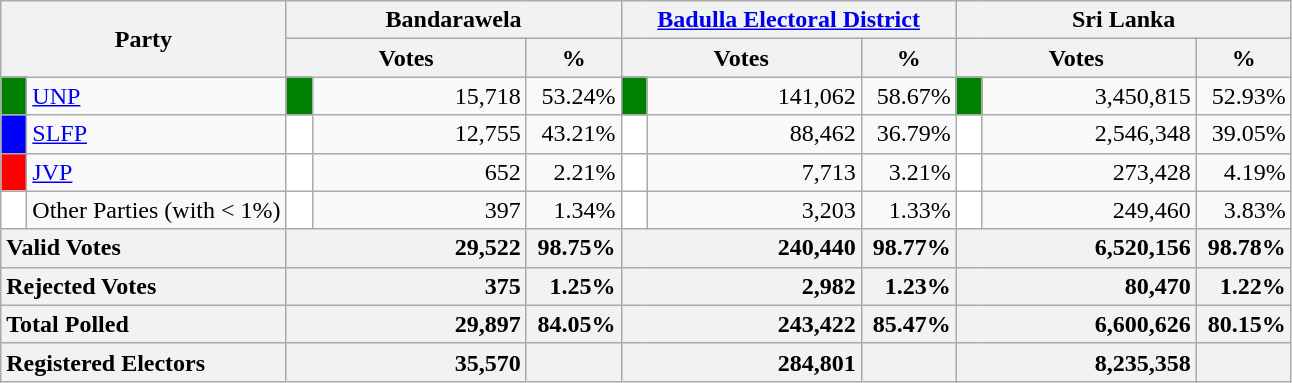<table class="wikitable">
<tr>
<th colspan="2" width="144px"rowspan="2">Party</th>
<th colspan="3" width="216px">Bandarawela</th>
<th colspan="3" width="216px"><a href='#'>Badulla Electoral District</a></th>
<th colspan="3" width="216px">Sri Lanka</th>
</tr>
<tr>
<th colspan="2" width="144px">Votes</th>
<th>%</th>
<th colspan="2" width="144px">Votes</th>
<th>%</th>
<th colspan="2" width="144px">Votes</th>
<th>%</th>
</tr>
<tr>
<td style="background-color:green;" width="10px"></td>
<td style="text-align:left;"><a href='#'>UNP</a></td>
<td style="background-color:green;" width="10px"></td>
<td style="text-align:right;">15,718</td>
<td style="text-align:right;">53.24%</td>
<td style="background-color:green;" width="10px"></td>
<td style="text-align:right;">141,062</td>
<td style="text-align:right;">58.67%</td>
<td style="background-color:green;" width="10px"></td>
<td style="text-align:right;">3,450,815</td>
<td style="text-align:right;">52.93%</td>
</tr>
<tr>
<td style="background-color:blue;" width="10px"></td>
<td style="text-align:left;"><a href='#'>SLFP</a></td>
<td style="background-color:white;" width="10px"></td>
<td style="text-align:right;">12,755</td>
<td style="text-align:right;">43.21%</td>
<td style="background-color:white;" width="10px"></td>
<td style="text-align:right;">88,462</td>
<td style="text-align:right;">36.79%</td>
<td style="background-color:white;" width="10px"></td>
<td style="text-align:right;">2,546,348</td>
<td style="text-align:right;">39.05%</td>
</tr>
<tr>
<td style="background-color:red;" width="10px"></td>
<td style="text-align:left;"><a href='#'>JVP</a></td>
<td style="background-color:white;" width="10px"></td>
<td style="text-align:right;">652</td>
<td style="text-align:right;">2.21%</td>
<td style="background-color:white;" width="10px"></td>
<td style="text-align:right;">7,713</td>
<td style="text-align:right;">3.21%</td>
<td style="background-color:white;" width="10px"></td>
<td style="text-align:right;">273,428</td>
<td style="text-align:right;">4.19%</td>
</tr>
<tr>
<td style="background-color:white;" width="10px"></td>
<td style="text-align:left;">Other Parties (with < 1%)</td>
<td style="background-color:white;" width="10px"></td>
<td style="text-align:right;">397</td>
<td style="text-align:right;">1.34%</td>
<td style="background-color:white;" width="10px"></td>
<td style="text-align:right;">3,203</td>
<td style="text-align:right;">1.33%</td>
<td style="background-color:white;" width="10px"></td>
<td style="text-align:right;">249,460</td>
<td style="text-align:right;">3.83%</td>
</tr>
<tr>
<th colspan="2" width="144px"style="text-align:left;">Valid Votes</th>
<th style="text-align:right;"colspan="2" width="144px">29,522</th>
<th style="text-align:right;">98.75%</th>
<th style="text-align:right;"colspan="2" width="144px">240,440</th>
<th style="text-align:right;">98.77%</th>
<th style="text-align:right;"colspan="2" width="144px">6,520,156</th>
<th style="text-align:right;">98.78%</th>
</tr>
<tr>
<th colspan="2" width="144px"style="text-align:left;">Rejected Votes</th>
<th style="text-align:right;"colspan="2" width="144px">375</th>
<th style="text-align:right;">1.25%</th>
<th style="text-align:right;"colspan="2" width="144px">2,982</th>
<th style="text-align:right;">1.23%</th>
<th style="text-align:right;"colspan="2" width="144px">80,470</th>
<th style="text-align:right;">1.22%</th>
</tr>
<tr>
<th colspan="2" width="144px"style="text-align:left;">Total Polled</th>
<th style="text-align:right;"colspan="2" width="144px">29,897</th>
<th style="text-align:right;">84.05%</th>
<th style="text-align:right;"colspan="2" width="144px">243,422</th>
<th style="text-align:right;">85.47%</th>
<th style="text-align:right;"colspan="2" width="144px">6,600,626</th>
<th style="text-align:right;">80.15%</th>
</tr>
<tr>
<th colspan="2" width="144px"style="text-align:left;">Registered Electors</th>
<th style="text-align:right;"colspan="2" width="144px">35,570</th>
<th></th>
<th style="text-align:right;"colspan="2" width="144px">284,801</th>
<th></th>
<th style="text-align:right;"colspan="2" width="144px">8,235,358</th>
<th></th>
</tr>
</table>
